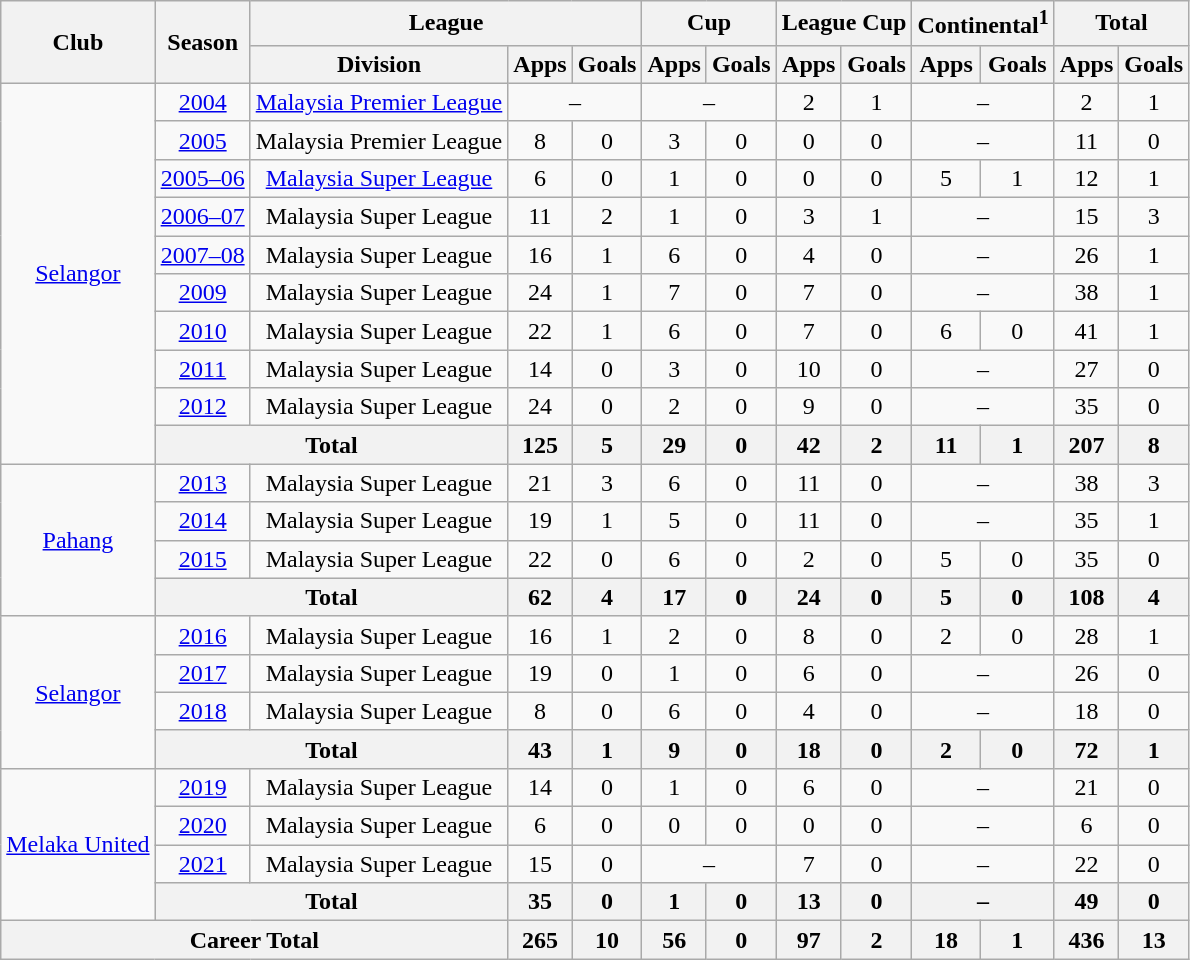<table class=wikitable style="text-align:center">
<tr>
<th rowspan=2>Club</th>
<th rowspan=2>Season</th>
<th colspan=3>League</th>
<th colspan=2>Cup</th>
<th colspan=2>League Cup</th>
<th colspan=2>Continental<sup>1</sup></th>
<th colspan=2>Total</th>
</tr>
<tr>
<th>Division</th>
<th>Apps</th>
<th>Goals</th>
<th>Apps</th>
<th>Goals</th>
<th>Apps</th>
<th>Goals</th>
<th>Apps</th>
<th>Goals</th>
<th>Apps</th>
<th>Goals</th>
</tr>
<tr>
<td rowspan=10><a href='#'>Selangor</a></td>
<td><a href='#'>2004</a></td>
<td><a href='#'>Malaysia Premier League</a></td>
<td colspan=2>–</td>
<td colspan=2>–</td>
<td>2</td>
<td>1</td>
<td colspan=2>–</td>
<td>2</td>
<td>1</td>
</tr>
<tr>
<td><a href='#'>2005</a></td>
<td>Malaysia Premier League</td>
<td>8</td>
<td>0</td>
<td>3</td>
<td>0</td>
<td>0</td>
<td>0</td>
<td colspan=2>–</td>
<td>11</td>
<td>0</td>
</tr>
<tr>
<td><a href='#'>2005–06</a></td>
<td><a href='#'>Malaysia Super League</a></td>
<td>6</td>
<td>0</td>
<td>1</td>
<td>0</td>
<td>0</td>
<td>0</td>
<td>5</td>
<td>1</td>
<td>12</td>
<td>1</td>
</tr>
<tr>
<td><a href='#'>2006–07</a></td>
<td>Malaysia Super League</td>
<td>11</td>
<td>2</td>
<td>1</td>
<td>0</td>
<td>3</td>
<td>1</td>
<td colspan=2>–</td>
<td>15</td>
<td>3</td>
</tr>
<tr>
<td><a href='#'>2007–08</a></td>
<td>Malaysia Super League</td>
<td>16</td>
<td>1</td>
<td>6</td>
<td>0</td>
<td>4</td>
<td>0</td>
<td colspan=2>–</td>
<td>26</td>
<td>1</td>
</tr>
<tr>
<td><a href='#'>2009</a></td>
<td>Malaysia Super League</td>
<td>24</td>
<td>1</td>
<td>7</td>
<td>0</td>
<td>7</td>
<td>0</td>
<td colspan=2>–</td>
<td>38</td>
<td>1</td>
</tr>
<tr>
<td><a href='#'>2010</a></td>
<td>Malaysia Super League</td>
<td>22</td>
<td>1</td>
<td>6</td>
<td>0</td>
<td>7</td>
<td>0</td>
<td>6</td>
<td>0</td>
<td>41</td>
<td>1</td>
</tr>
<tr>
<td><a href='#'>2011</a></td>
<td>Malaysia Super League</td>
<td>14</td>
<td>0</td>
<td>3</td>
<td>0</td>
<td>10</td>
<td>0</td>
<td colspan=2>–</td>
<td>27</td>
<td>0</td>
</tr>
<tr>
<td><a href='#'>2012</a></td>
<td>Malaysia Super League</td>
<td>24</td>
<td>0</td>
<td>2</td>
<td>0</td>
<td>9</td>
<td>0</td>
<td colspan=2>–</td>
<td>35</td>
<td>0</td>
</tr>
<tr>
<th colspan="2">Total</th>
<th>125</th>
<th>5</th>
<th>29</th>
<th>0</th>
<th>42</th>
<th>2</th>
<th>11</th>
<th>1</th>
<th>207</th>
<th>8</th>
</tr>
<tr>
<td rowspan=4><a href='#'>Pahang</a></td>
<td><a href='#'>2013</a></td>
<td>Malaysia Super League</td>
<td>21</td>
<td>3</td>
<td>6</td>
<td>0</td>
<td>11</td>
<td>0</td>
<td colspan=2>–</td>
<td>38</td>
<td>3</td>
</tr>
<tr>
<td><a href='#'>2014</a></td>
<td>Malaysia Super League</td>
<td>19</td>
<td>1</td>
<td>5</td>
<td>0</td>
<td>11</td>
<td>0</td>
<td colspan=2>–</td>
<td>35</td>
<td>1</td>
</tr>
<tr>
<td><a href='#'>2015</a></td>
<td>Malaysia Super League</td>
<td>22</td>
<td>0</td>
<td>6</td>
<td>0</td>
<td>2</td>
<td>0</td>
<td>5</td>
<td>0</td>
<td>35</td>
<td>0</td>
</tr>
<tr>
<th colspan="2">Total</th>
<th>62</th>
<th>4</th>
<th>17</th>
<th>0</th>
<th>24</th>
<th>0</th>
<th>5</th>
<th>0</th>
<th>108</th>
<th>4</th>
</tr>
<tr>
<td rowspan=4><a href='#'>Selangor</a></td>
<td><a href='#'>2016</a></td>
<td>Malaysia Super League</td>
<td>16</td>
<td>1</td>
<td>2</td>
<td>0</td>
<td>8</td>
<td>0</td>
<td>2</td>
<td>0</td>
<td>28</td>
<td>1</td>
</tr>
<tr>
<td><a href='#'>2017</a></td>
<td>Malaysia Super League</td>
<td>19</td>
<td>0</td>
<td>1</td>
<td>0</td>
<td>6</td>
<td>0</td>
<td colspan=2>–</td>
<td>26</td>
<td>0</td>
</tr>
<tr>
<td><a href='#'>2018</a></td>
<td>Malaysia Super League</td>
<td>8</td>
<td>0</td>
<td>6</td>
<td>0</td>
<td>4</td>
<td>0</td>
<td colspan=2>–</td>
<td>18</td>
<td>0</td>
</tr>
<tr>
<th colspan="2">Total</th>
<th>43</th>
<th>1</th>
<th>9</th>
<th>0</th>
<th>18</th>
<th>0</th>
<th>2</th>
<th>0</th>
<th>72</th>
<th>1</th>
</tr>
<tr>
<td rowspan=4><a href='#'>Melaka United</a></td>
<td><a href='#'>2019</a></td>
<td>Malaysia Super League</td>
<td>14</td>
<td>0</td>
<td>1</td>
<td>0</td>
<td>6</td>
<td>0</td>
<td colspan=2>–</td>
<td>21</td>
<td>0</td>
</tr>
<tr>
<td><a href='#'>2020</a></td>
<td>Malaysia Super League</td>
<td>6</td>
<td>0</td>
<td>0</td>
<td>0</td>
<td>0</td>
<td>0</td>
<td colspan=2>–</td>
<td>6</td>
<td>0</td>
</tr>
<tr>
<td><a href='#'>2021</a></td>
<td>Malaysia Super League</td>
<td>15</td>
<td>0</td>
<td colspan=2>–</td>
<td>7</td>
<td>0</td>
<td colspan=2>–</td>
<td>22</td>
<td>0</td>
</tr>
<tr>
<th colspan="2">Total</th>
<th>35</th>
<th>0</th>
<th>1</th>
<th>0</th>
<th>13</th>
<th>0</th>
<th colspan=2>–</th>
<th>49</th>
<th>0</th>
</tr>
<tr>
<th colspan="3">Career Total</th>
<th>265</th>
<th>10</th>
<th>56</th>
<th>0</th>
<th>97</th>
<th>2</th>
<th>18</th>
<th>1</th>
<th>436</th>
<th>13</th>
</tr>
</table>
